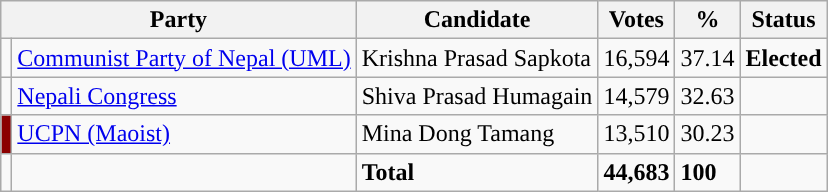<table class="wikitable">
<tr>
<th colspan="2">Party</th>
<th>Candidate</th>
<th>Votes</th>
<th>%</th>
<th>Status</th>
</tr>
<tr>
<td style="background-color:"></td>
<td><a href='#'>Communist Party of Nepal (UML)</a></td>
<td>Krishna Prasad Sapkota</td>
<td>16,594</td>
<td>37.14</td>
<td><strong>Elected</strong></td>
</tr>
<tr>
<td style="background-color:"></td>
<td><a href='#'>Nepali Congress</a></td>
<td>Shiva Prasad Humagain</td>
<td>14,579</td>
<td>32.63</td>
<td></td>
</tr>
<tr>
<td style="background-color:darkred"></td>
<td><a href='#'>UCPN (Maoist)</a></td>
<td>Mina Dong Tamang</td>
<td>13,510</td>
<td>30.23</td>
<td></td>
</tr>
<tr>
<td></td>
<td></td>
<td><strong>Total</strong></td>
<td><strong>44,683</strong></td>
<td><strong>100</strong></td>
<td></td>
</tr>
</table>
